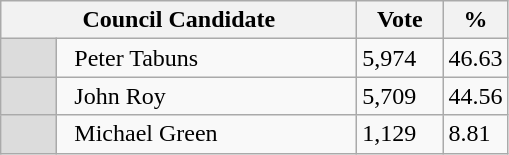<table class="wikitable">
<tr>
<th bgcolor="#DDDDFF" width="230px" colspan="2">Council Candidate</th>
<th bgcolor="#DDDDFF" width="50px">Vote</th>
<th bgcolor="#DDDDFF" width="30px">%</th>
</tr>
<tr>
<td bgcolor=#DCDCDC width="30px"> </td>
<td>  Peter Tabuns</td>
<td>5,974</td>
<td>46.63</td>
</tr>
<tr>
<td bgcolor=#DCDCDC width="30px"> </td>
<td>  John Roy</td>
<td>5,709</td>
<td>44.56</td>
</tr>
<tr>
<td bgcolor=#DCDCDC width="30px"> </td>
<td>  Michael Green</td>
<td>1,129</td>
<td>8.81</td>
</tr>
</table>
